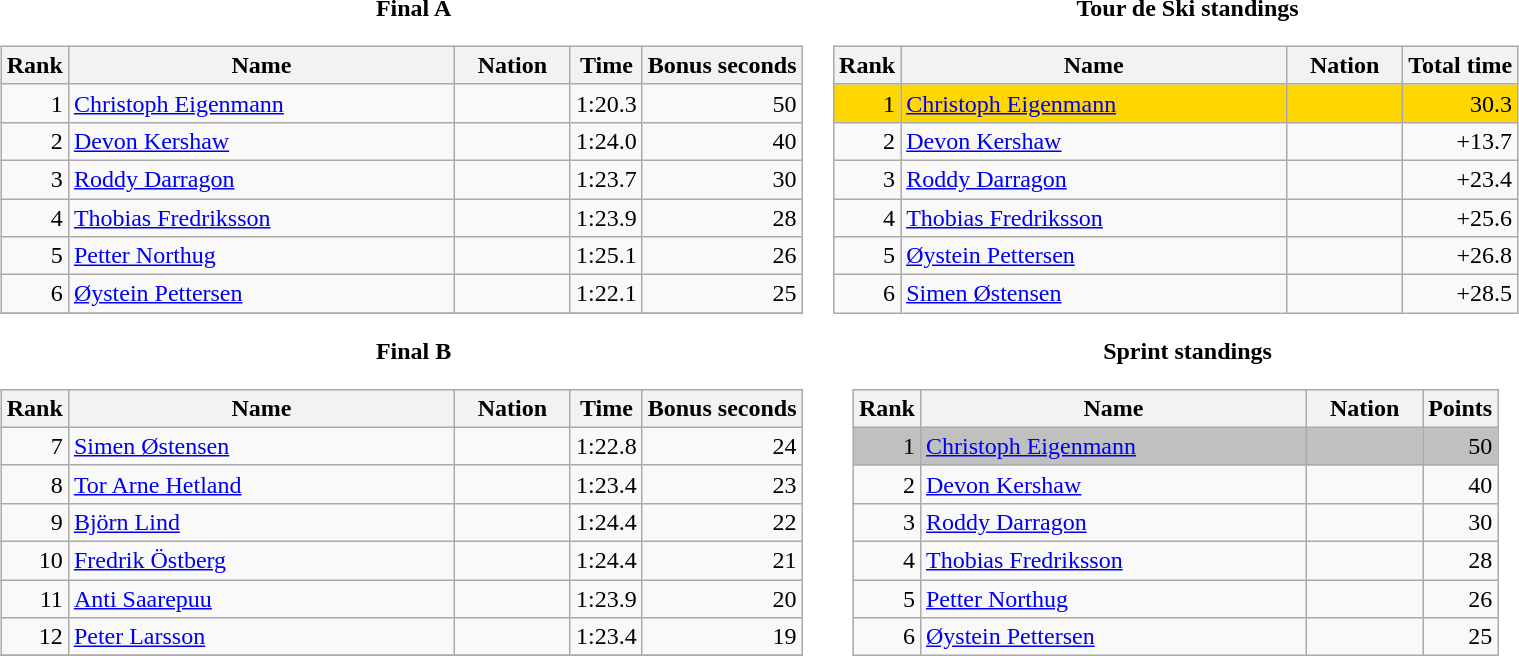<table>
<tr align="center" valign="top">
<td><br><strong>Final A</strong><table class="wikitable">
<tr valign="top">
<th width="20">Rank</th>
<th width="250">Name</th>
<th width="70">Nation</th>
<th>Time</th>
<th>Bonus seconds</th>
</tr>
<tr align="right">
<td>1</td>
<td align="left"><a href='#'>Christoph Eigenmann</a></td>
<td align="left"></td>
<td>1:20.3</td>
<td>50</td>
</tr>
<tr align="right">
<td>2</td>
<td align="left"><a href='#'>Devon Kershaw</a></td>
<td align="left"></td>
<td>1:24.0</td>
<td>40</td>
</tr>
<tr align="right">
<td>3</td>
<td align="left"><a href='#'>Roddy Darragon</a></td>
<td align="left"></td>
<td>1:23.7</td>
<td>30</td>
</tr>
<tr align="right">
<td>4</td>
<td align="left"><a href='#'>Thobias Fredriksson</a></td>
<td align="left"></td>
<td>1:23.9</td>
<td>28</td>
</tr>
<tr align="right">
<td>5</td>
<td align="left"><a href='#'>Petter Northug</a></td>
<td align="left"></td>
<td>1:25.1</td>
<td>26</td>
</tr>
<tr align="right">
<td>6</td>
<td align="left"><a href='#'>Øystein Pettersen</a></td>
<td align="left"></td>
<td>1:22.1</td>
<td>25</td>
</tr>
<tr>
</tr>
</table>
<strong>Final B</strong><table class="wikitable">
<tr valign="top">
<th width="20">Rank</th>
<th width="250">Name</th>
<th width="70">Nation</th>
<th>Time</th>
<th>Bonus seconds</th>
</tr>
<tr align="right">
<td>7</td>
<td align="left"><a href='#'>Simen Østensen</a></td>
<td align="left"></td>
<td>1:22.8</td>
<td>24</td>
</tr>
<tr align="right">
<td>8</td>
<td align="left"><a href='#'>Tor Arne Hetland</a></td>
<td align="left"></td>
<td>1:23.4</td>
<td>23</td>
</tr>
<tr align="right">
<td>9</td>
<td align="left"><a href='#'>Björn Lind</a></td>
<td align="left"></td>
<td>1:24.4</td>
<td>22</td>
</tr>
<tr align="right">
<td>10</td>
<td align="left"><a href='#'>Fredrik Östberg</a></td>
<td align="left"></td>
<td>1:24.4</td>
<td>21</td>
</tr>
<tr align="right">
<td>11</td>
<td align="left"><a href='#'>Anti Saarepuu</a></td>
<td align="left"></td>
<td>1:23.9</td>
<td>20</td>
</tr>
<tr align="right">
<td>12</td>
<td align="left"><a href='#'>Peter Larsson</a></td>
<td align="left"></td>
<td>1:23.4</td>
<td>19</td>
</tr>
<tr>
</tr>
</table>
</td>
<td><br><strong>Tour de Ski standings</strong><table class="wikitable">
<tr valign="top">
<th width="20">Rank</th>
<th width="250">Name</th>
<th width="70">Nation</th>
<th>Total time</th>
</tr>
<tr align="right" bgcolor="gold">
<td>1</td>
<td align="left"><a href='#'>Christoph Eigenmann</a></td>
<td align="left"></td>
<td>30.3<a href='#'></a></td>
</tr>
<tr align="right">
<td>2</td>
<td align="left"><a href='#'>Devon Kershaw</a></td>
<td align="left"></td>
<td>+13.7</td>
</tr>
<tr align="right">
<td>3</td>
<td align="left"><a href='#'>Roddy Darragon</a></td>
<td align="left"></td>
<td>+23.4</td>
</tr>
<tr align="right">
<td>4</td>
<td align="left"><a href='#'>Thobias Fredriksson</a></td>
<td align="left"></td>
<td>+25.6</td>
</tr>
<tr align="right">
<td>5</td>
<td align="left"><a href='#'>Øystein Pettersen</a></td>
<td align="left"></td>
<td>+26.8</td>
</tr>
<tr align="right">
<td>6</td>
<td align="left"><a href='#'>Simen Østensen</a></td>
<td align="left"></td>
<td>+28.5</td>
</tr>
</table>
<strong>Sprint standings</strong><table class="wikitable">
<tr valign="top">
<th width="20">Rank</th>
<th width="250">Name</th>
<th width="70">Nation</th>
<th>Points</th>
</tr>
<tr align="right" bgcolor="silver">
<td>1</td>
<td align="left"><a href='#'>Christoph Eigenmann</a></td>
<td align="left"></td>
<td>50</td>
</tr>
<tr align="right">
<td>2</td>
<td align="left"><a href='#'>Devon Kershaw</a></td>
<td align="left"></td>
<td>40</td>
</tr>
<tr align="right">
<td>3</td>
<td align="left"><a href='#'>Roddy Darragon</a></td>
<td align="left"></td>
<td>30</td>
</tr>
<tr align="right">
<td>4</td>
<td align="left"><a href='#'>Thobias Fredriksson</a></td>
<td align="left"></td>
<td>28</td>
</tr>
<tr align="right">
<td>5</td>
<td align="left"><a href='#'>Petter Northug</a></td>
<td align="left"></td>
<td>26</td>
</tr>
<tr align="right">
<td>6</td>
<td align="left"><a href='#'>Øystein Pettersen</a></td>
<td align="left"></td>
<td>25</td>
</tr>
</table>
</td>
</tr>
<tr>
</tr>
</table>
